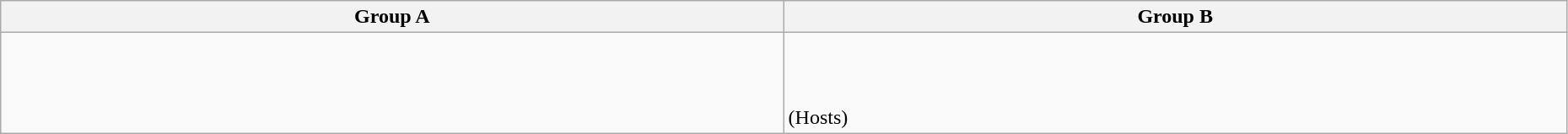<table class="wikitable" width=98%>
<tr>
<th width=20%>Group A</th>
<th width=20%>Group B</th>
</tr>
<tr>
<td><br> <br>
 <br>
</td>
<td><br> <br>
 <br>
 (Hosts) <br></td>
</tr>
</table>
